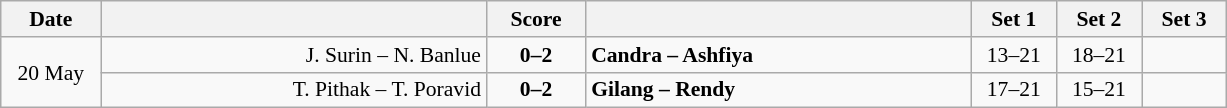<table class="wikitable" style="text-align: center; font-size:90% ">
<tr>
<th width="60">Date</th>
<th align="right" width="250"></th>
<th width="60">Score</th>
<th align="left" width="250"></th>
<th width="50">Set 1</th>
<th width="50">Set 2</th>
<th width="50">Set 3</th>
</tr>
<tr>
<td rowspan=2>20 May</td>
<td align=right>J. Surin – N. Banlue </td>
<td align=center><strong>0–2</strong></td>
<td align=left><strong> Candra – Ashfiya</strong></td>
<td>13–21</td>
<td>18–21</td>
<td></td>
</tr>
<tr>
<td align=right>T. Pithak – T. Poravid </td>
<td align=center><strong>0–2</strong></td>
<td align=left><strong> Gilang – Rendy</strong></td>
<td>17–21</td>
<td>15–21</td>
<td></td>
</tr>
</table>
